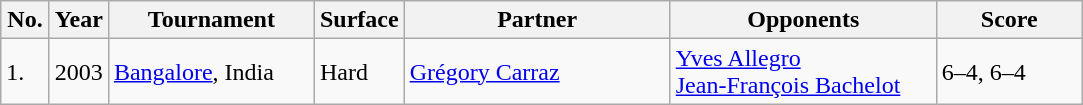<table class="sortable wikitable">
<tr>
<th style="width:25px">No.</th>
<th style="width:30px">Year</th>
<th style="width:130px">Tournament</th>
<th style="width:50px">Surface</th>
<th style="width:170px">Partner</th>
<th style="width:170px">Opponents</th>
<th style="width:90px" class="unsortable">Score</th>
</tr>
<tr>
<td>1.</td>
<td>2003</td>
<td><a href='#'>Bangalore</a>, India</td>
<td>Hard</td>
<td> <a href='#'>Grégory Carraz</a></td>
<td> <a href='#'>Yves Allegro</a><br> <a href='#'>Jean-François Bachelot</a></td>
<td>6–4, 6–4</td>
</tr>
</table>
